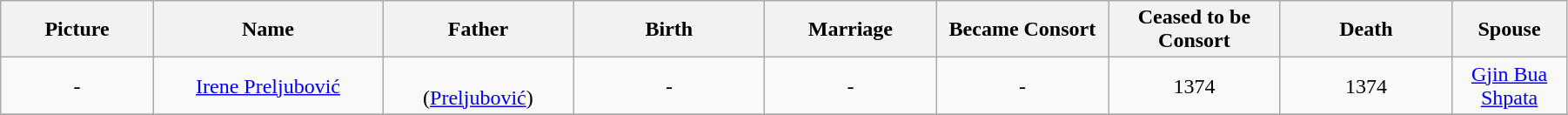<table width=95% class="wikitable">
<tr>
<th width = "8%">Picture</th>
<th width = "12%">Name</th>
<th width = "10%">Father</th>
<th width = "10%">Birth</th>
<th width = "9%">Marriage</th>
<th width = "9%">Became Consort</th>
<th width = "9%">Ceased to be Consort</th>
<th width = "9%">Death</th>
<th width = "6%">Spouse</th>
</tr>
<tr>
<td align="center">-</td>
<td align="center"><a href='#'>Irene Preljubović</a></td>
<td align=center><br>(<a href='#'>Preljubović</a>)</td>
<td align="center">-</td>
<td align="center">-</td>
<td align="center">-</td>
<td align="center">1374</td>
<td align="center">1374</td>
<td align="center"><a href='#'>Gjin Bua Shpata</a></td>
</tr>
<tr>
</tr>
</table>
